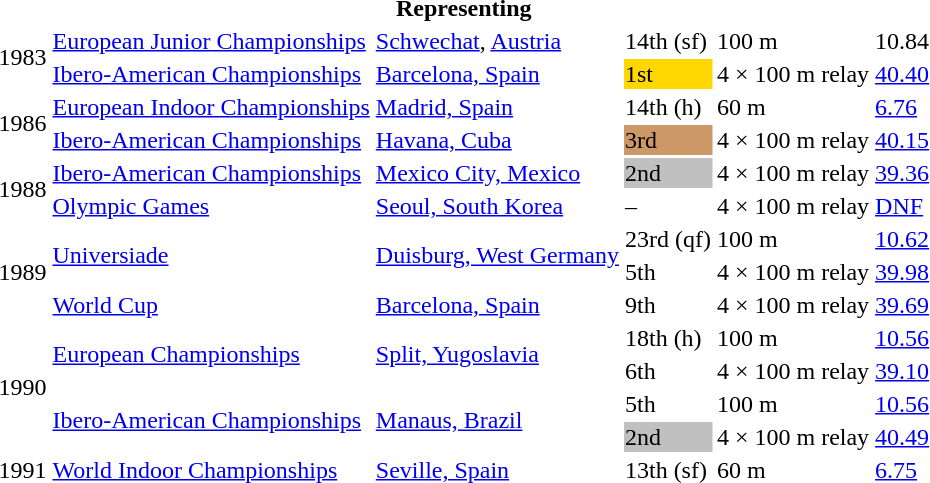<table>
<tr>
<th colspan="6">Representing </th>
</tr>
<tr>
<td rowspan=2>1983</td>
<td><a href='#'>European Junior Championships</a></td>
<td><a href='#'>Schwechat</a>, <a href='#'>Austria</a></td>
<td>14th (sf)</td>
<td>100 m</td>
<td>10.84</td>
</tr>
<tr>
<td><a href='#'>Ibero-American Championships</a></td>
<td><a href='#'>Barcelona, Spain</a></td>
<td bgcolor=gold>1st</td>
<td>4 × 100 m relay</td>
<td><a href='#'>40.40</a></td>
</tr>
<tr>
<td rowspan=2>1986</td>
<td><a href='#'>European Indoor Championships</a></td>
<td><a href='#'>Madrid, Spain</a></td>
<td>14th (h)</td>
<td>60 m</td>
<td><a href='#'>6.76</a></td>
</tr>
<tr>
<td><a href='#'>Ibero-American Championships</a></td>
<td><a href='#'>Havana, Cuba</a></td>
<td bgcolor=cc9966>3rd</td>
<td>4 × 100 m relay</td>
<td><a href='#'>40.15</a></td>
</tr>
<tr>
<td rowspan=2>1988</td>
<td><a href='#'>Ibero-American Championships</a></td>
<td><a href='#'>Mexico City, Mexico</a></td>
<td bgcolor=silver>2nd</td>
<td>4 × 100 m relay</td>
<td><a href='#'>39.36</a></td>
</tr>
<tr>
<td><a href='#'>Olympic Games</a></td>
<td><a href='#'>Seoul, South Korea</a></td>
<td>–</td>
<td>4 × 100 m relay</td>
<td><a href='#'>DNF</a></td>
</tr>
<tr>
<td rowspan=3>1989</td>
<td rowspan=2><a href='#'>Universiade</a></td>
<td rowspan=2><a href='#'>Duisburg, West Germany</a></td>
<td>23rd (qf)</td>
<td>100 m</td>
<td><a href='#'>10.62</a></td>
</tr>
<tr>
<td>5th</td>
<td>4 × 100 m relay</td>
<td><a href='#'>39.98</a></td>
</tr>
<tr>
<td><a href='#'>World Cup</a></td>
<td><a href='#'>Barcelona, Spain</a></td>
<td>9th</td>
<td>4 × 100 m relay</td>
<td><a href='#'>39.69</a></td>
</tr>
<tr>
<td rowspan=4>1990</td>
<td rowspan=2><a href='#'>European Championships</a></td>
<td rowspan=2><a href='#'>Split, Yugoslavia</a></td>
<td>18th (h)</td>
<td>100 m</td>
<td><a href='#'>10.56</a></td>
</tr>
<tr>
<td>6th</td>
<td>4 × 100 m relay</td>
<td><a href='#'>39.10</a></td>
</tr>
<tr>
<td rowspan=2><a href='#'>Ibero-American Championships</a></td>
<td rowspan=2><a href='#'>Manaus, Brazil</a></td>
<td>5th</td>
<td>100 m</td>
<td><a href='#'>10.56</a></td>
</tr>
<tr>
<td bgcolor=silver>2nd</td>
<td>4 × 100 m relay</td>
<td><a href='#'>40.49</a></td>
</tr>
<tr>
<td>1991</td>
<td><a href='#'>World Indoor Championships</a></td>
<td><a href='#'>Seville, Spain</a></td>
<td>13th (sf)</td>
<td>60 m</td>
<td><a href='#'>6.75</a></td>
</tr>
</table>
